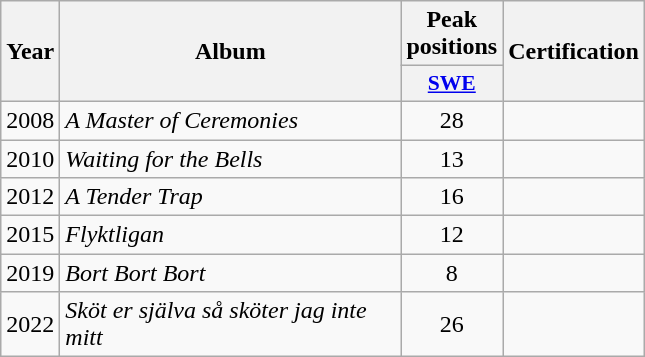<table class="wikitable">
<tr>
<th align="center" rowspan="2" width="10">Year</th>
<th align="center" rowspan="2" width="220">Album</th>
<th align="center" colspan="1" width="20">Peak positions</th>
<th align="center" rowspan="2" width="70">Certification</th>
</tr>
<tr>
<th scope="col" style="width:3em;font-size:90%;"><a href='#'>SWE</a><br></th>
</tr>
<tr>
<td style="text-align:center;">2008</td>
<td><em>A Master of Ceremonies</em></td>
<td style="text-align:center;">28</td>
<td style="text-align:center;"></td>
</tr>
<tr>
<td style="text-align:center;">2010</td>
<td><em>Waiting for the Bells</em></td>
<td style="text-align:center;">13</td>
<td style="text-align:center;"></td>
</tr>
<tr>
<td style="text-align:center;">2012</td>
<td><em>A Tender Trap</em></td>
<td style="text-align:center;">16</td>
<td style="text-align:center;"></td>
</tr>
<tr>
<td style="text-align:center;">2015</td>
<td><em>Flyktligan</em></td>
<td style="text-align:center;">12</td>
<td style="text-align:center;"></td>
</tr>
<tr>
<td style="text-align:center;">2019</td>
<td><em>Bort Bort Bort</em></td>
<td style="text-align:center;">8<br></td>
<td style="text-align:center;"></td>
</tr>
<tr>
<td style="text-align:center;">2022</td>
<td><em>Sköt er själva så sköter jag inte mitt</em></td>
<td style="text-align:center;">26<br></td>
<td style="text-align:center;"></td>
</tr>
</table>
